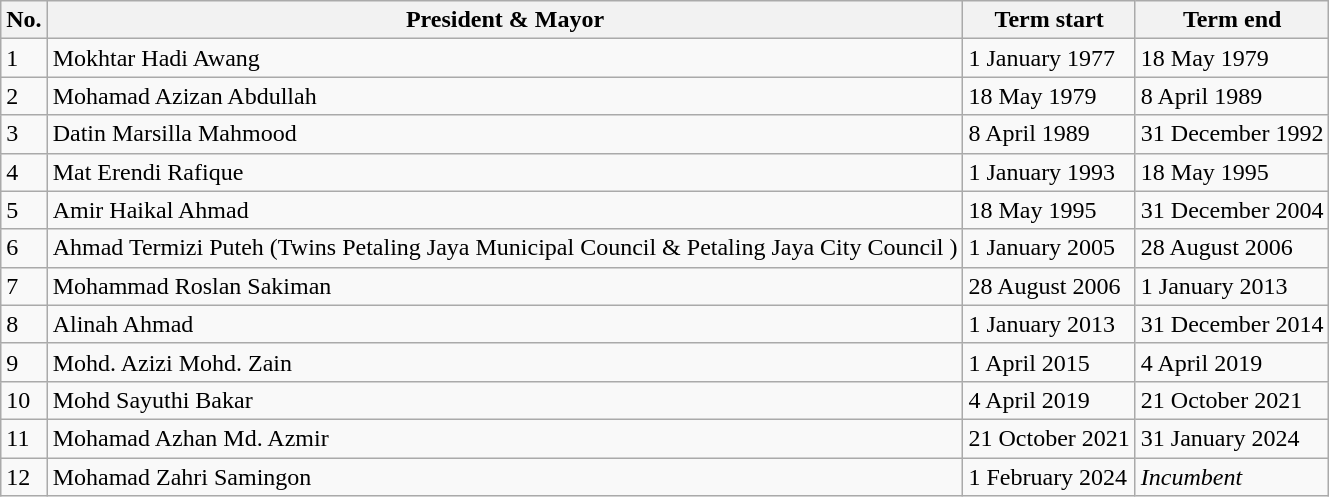<table class="wikitable">
<tr>
<th>No.</th>
<th>President & Mayor</th>
<th>Term start</th>
<th>Term end</th>
</tr>
<tr>
<td>1</td>
<td>Mokhtar Hadi Awang</td>
<td>1 January 1977</td>
<td>18 May 1979</td>
</tr>
<tr>
<td>2</td>
<td>Mohamad Azizan Abdullah</td>
<td>18 May 1979</td>
<td>8 April 1989</td>
</tr>
<tr>
<td>3</td>
<td>Datin Marsilla Mahmood</td>
<td>8 April 1989</td>
<td>31 December 1992</td>
</tr>
<tr>
<td>4</td>
<td>Mat Erendi Rafique</td>
<td>1 January 1993</td>
<td>18 May 1995</td>
</tr>
<tr>
<td>5</td>
<td>Amir Haikal Ahmad</td>
<td>18 May 1995</td>
<td>31 December 2004</td>
</tr>
<tr>
<td>6</td>
<td>Ahmad Termizi Puteh (Twins Petaling Jaya Municipal Council & Petaling Jaya City Council )</td>
<td>1 January 2005</td>
<td>28 August 2006</td>
</tr>
<tr>
<td>7</td>
<td>Mohammad Roslan Sakiman</td>
<td>28 August 2006</td>
<td>1 January 2013</td>
</tr>
<tr>
<td>8</td>
<td>Alinah Ahmad</td>
<td>1 January 2013</td>
<td>31 December 2014</td>
</tr>
<tr>
<td>9</td>
<td>Mohd. Azizi Mohd. Zain</td>
<td>1 April 2015</td>
<td>4 April 2019</td>
</tr>
<tr>
<td>10</td>
<td>Mohd Sayuthi Bakar</td>
<td>4 April 2019</td>
<td>21 October 2021</td>
</tr>
<tr>
<td>11</td>
<td>Mohamad Azhan Md. Azmir</td>
<td>21 October 2021</td>
<td>31 January 2024</td>
</tr>
<tr>
<td>12</td>
<td>Mohamad Zahri Samingon</td>
<td>1 February 2024</td>
<td><em>Incumbent</em></td>
</tr>
</table>
